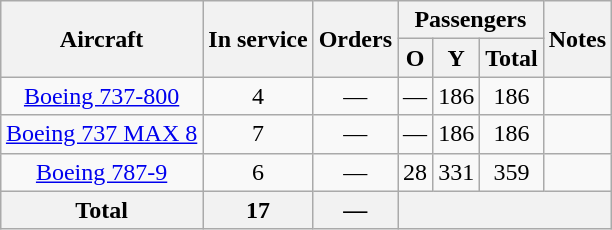<table class="wikitable" style="border-collapse:collapse;text-align:center;margin:auto;">
<tr>
<th rowspan=2>Aircraft</th>
<th rowspan=2>In service</th>
<th rowspan=2>Orders</th>
<th colspan=3>Passengers</th>
<th rowspan=2>Notes</th>
</tr>
<tr>
<th><abbr>O</abbr></th>
<th><abbr>Y</abbr></th>
<th>Total</th>
</tr>
<tr>
<td><a href='#'>Boeing 737-800</a></td>
<td>4</td>
<td>—</td>
<td>—</td>
<td>186</td>
<td>186</td>
<td></td>
</tr>
<tr>
<td><a href='#'>Boeing 737 MAX 8</a></td>
<td>7</td>
<td>—</td>
<td>—</td>
<td>186</td>
<td>186</td>
<td></td>
</tr>
<tr>
<td><a href='#'>Boeing 787-9</a></td>
<td>6</td>
<td>—</td>
<td>28</td>
<td>331</td>
<td>359</td>
<td></td>
</tr>
<tr>
<th>Total</th>
<th>17</th>
<th>—</th>
<th colspan="4"></th>
</tr>
</table>
